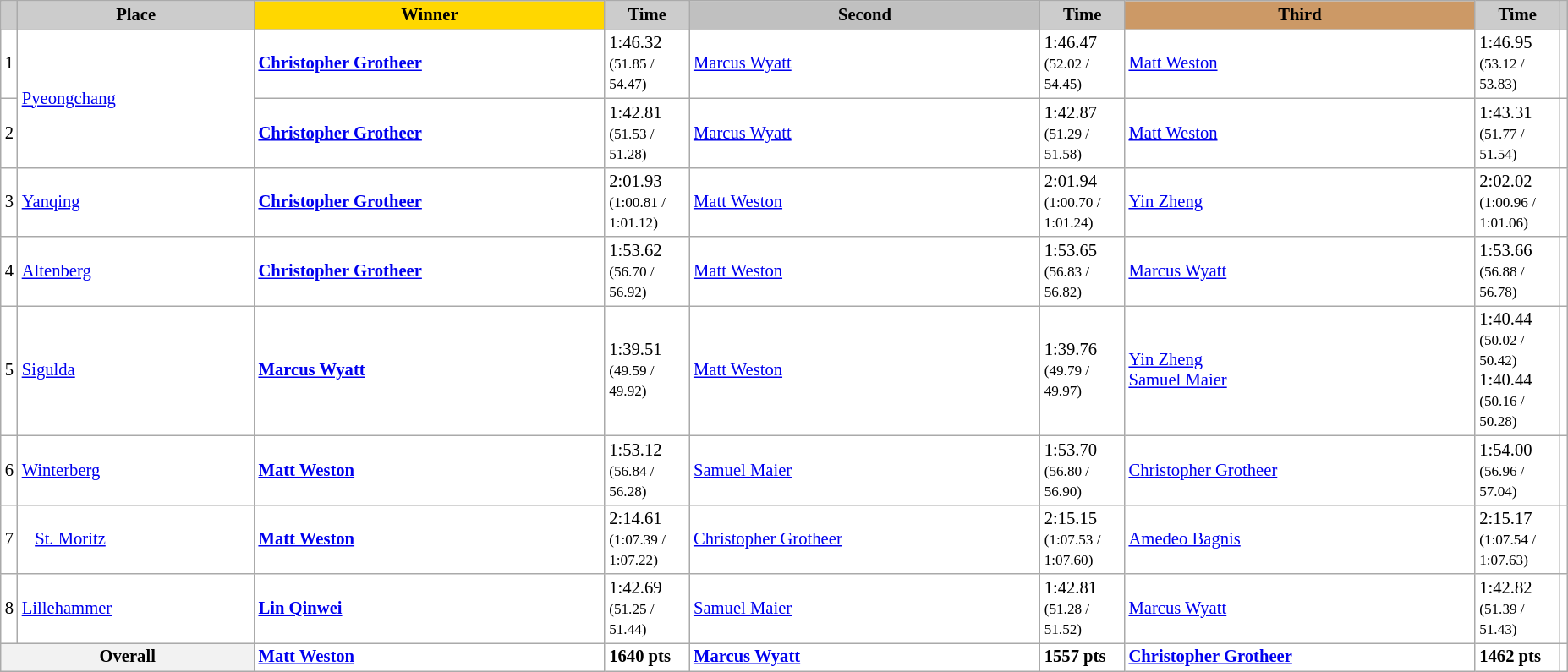<table class="wikitable plainrowheaders" style="background:#fff; font-size:86%; line-height:16px; border:grey solid 1px; border-collapse:collapse;">
<tr>
<th scope="col" style="background:#ccc; width=10 px"></th>
<th scope="col" style="background:#ccc; width:180px">Place</th>
<th scope="col" style="background:gold; width:270px">Winner</th>
<th scope="col" style="background:#ccc; width:60px">Time</th>
<th scope="col" style="background:silver; width:270px">Second</th>
<th scope="col" style="background:#ccc; width:60px">Time</th>
<th scope="col" style="background:#c96; width:270px">Third</th>
<th scope="col" style="background:#ccc; width:60px">Time</th>
<th scope="col" style="background:#ccc; width=10px"></th>
</tr>
<tr>
<td align="center">1</td>
<td rowspan="2"> <a href='#'>Pyeongchang</a></td>
<td> <strong><a href='#'>Christopher Grotheer</a></strong></td>
<td>1:46.32<br><small>(51.85 / 54.47)</small></td>
<td> <a href='#'>Marcus Wyatt</a></td>
<td>1:46.47<br><small>(52.02 / 54.45)</small></td>
<td> <a href='#'>Matt Weston</a></td>
<td>1:46.95<br><small>(53.12 / 53.83)</small></td>
<td></td>
</tr>
<tr>
<td align="center">2</td>
<td> <strong><a href='#'>Christopher Grotheer</a></strong></td>
<td>1:42.81<br><small>(51.53 / 51.28)</small></td>
<td> <a href='#'>Marcus Wyatt</a></td>
<td>1:42.87<br><small>(51.29 / 51.58)</small></td>
<td> <a href='#'>Matt Weston</a></td>
<td>1:43.31<br><small>(51.77 / 51.54)</small></td>
<td></td>
</tr>
<tr>
<td align="center">3</td>
<td> <a href='#'>Yanqing</a></td>
<td> <strong><a href='#'>Christopher Grotheer</a></strong></td>
<td>2:01.93<br><small>(1:00.81 / 1:01.12)</small></td>
<td> <a href='#'>Matt Weston</a></td>
<td>2:01.94<br><small>(1:00.70 / 1:01.24)</small></td>
<td> <a href='#'>Yin Zheng</a></td>
<td>2:02.02<br><small>(1:00.96 / 1:01.06)</small></td>
<td></td>
</tr>
<tr>
<td align="center">4</td>
<td> <a href='#'>Altenberg</a></td>
<td> <strong><a href='#'>Christopher Grotheer</a></strong></td>
<td>1:53.62<br><small>(56.70 / 56.92)</small></td>
<td> <a href='#'>Matt Weston</a></td>
<td>1:53.65<br><small>(56.83 / 56.82)</small></td>
<td> <a href='#'>Marcus Wyatt</a></td>
<td>1:53.66<br><small>(56.88 / 56.78)</small></td>
<td></td>
</tr>
<tr>
<td align="center">5</td>
<td> <a href='#'>Sigulda</a></td>
<td> <strong><a href='#'>Marcus Wyatt</a></strong></td>
<td>1:39.51<br><small>(49.59 / 49.92)</small></td>
<td> <a href='#'>Matt Weston</a></td>
<td>1:39.76<br><small>(49.79 / 49.97)</small></td>
<td> <a href='#'>Yin Zheng</a><br> <a href='#'>Samuel Maier</a></td>
<td>1:40.44<br><small>(50.02 / 50.42)</small><br> 1:40.44<br><small>(50.16 / 50.28)</small></td>
<td></td>
</tr>
<tr>
<td align="center">6</td>
<td> <a href='#'>Winterberg</a></td>
<td><strong> <a href='#'>Matt Weston</a></strong></td>
<td>1:53.12<br><small>(56.84 / 56.28)</small></td>
<td> <a href='#'>Samuel Maier</a></td>
<td>1:53.70<br><small>(56.80 / 56.90)</small></td>
<td> <a href='#'>Christopher Grotheer</a></td>
<td>1:54.00<br><small>(56.96 / 57.04)</small></td>
<td></td>
</tr>
<tr>
<td align="center">7</td>
<td>   <a href='#'>St. Moritz</a></td>
<td><strong> <a href='#'>Matt Weston</a></strong></td>
<td>2:14.61<br><small>(1:07.39 / 1:07.22)</small></td>
<td> <a href='#'>Christopher Grotheer</a></td>
<td>2:15.15<br><small>(1:07.53 / 1:07.60)</small></td>
<td> <a href='#'>Amedeo Bagnis</a></td>
<td>2:15.17<br><small>(1:07.54 / 1:07.63)</small></td>
<td></td>
</tr>
<tr>
<td align="center">8</td>
<td> <a href='#'>Lillehammer</a></td>
<td><strong> <a href='#'>Lin Qinwei</a></strong></td>
<td>1:42.69<br><small>(51.25 / 51.44)</small></td>
<td> <a href='#'>Samuel Maier</a></td>
<td>1:42.81<br><small>(51.28 / 51.52)</small></td>
<td> <a href='#'>Marcus Wyatt</a></td>
<td>1:42.82<br><small>(51.39 / 51.43)</small></td>
<td></td>
</tr>
<tr>
<th colspan="2">Overall</th>
<td><strong> <a href='#'>Matt Weston</a></strong></td>
<td><strong>1640 pts</strong></td>
<td> <strong><a href='#'>Marcus Wyatt</a></strong></td>
<td><strong>1557 pts</strong></td>
<td> <strong><a href='#'>Christopher Grotheer</a></strong></td>
<td><strong>1462 pts</strong></td>
<td></td>
</tr>
</table>
